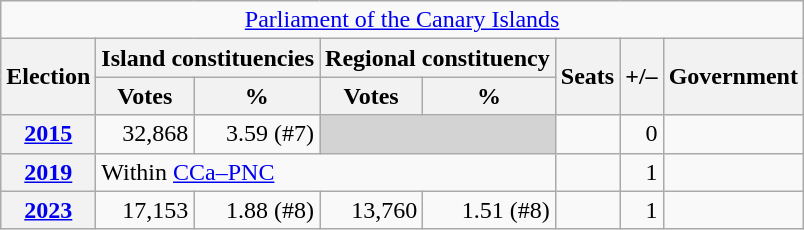<table class="wikitable" style="text-align:right;">
<tr>
<td colspan="9" align="center"><a href='#'>Parliament of the Canary Islands</a></td>
</tr>
<tr>
<th rowspan="2">Election</th>
<th colspan="2"><strong>Island constituencies</strong></th>
<th colspan="2"><strong>Regional constituency</strong></th>
<th rowspan="2">Seats</th>
<th rowspan="2">+/–</th>
<th rowspan="2">Government</th>
</tr>
<tr>
<th>Votes</th>
<th>%</th>
<th>Votes</th>
<th>%</th>
</tr>
<tr>
<th><a href='#'>2015</a></th>
<td>32,868</td>
<td>3.59 (#7)</td>
<td bgcolor="lightgrey" colspan="2"></td>
<td></td>
<td> 0</td>
<td></td>
</tr>
<tr>
<th><a href='#'>2019</a></th>
<td align="left" colspan="4">Within <a href='#'>CCa–PNC</a></td>
<td></td>
<td> 1</td>
<td></td>
</tr>
<tr>
<th><a href='#'>2023</a></th>
<td>17,153</td>
<td>1.88 (#8)</td>
<td>13,760</td>
<td>1.51 (#8)</td>
<td></td>
<td> 1</td>
<td></td>
</tr>
</table>
